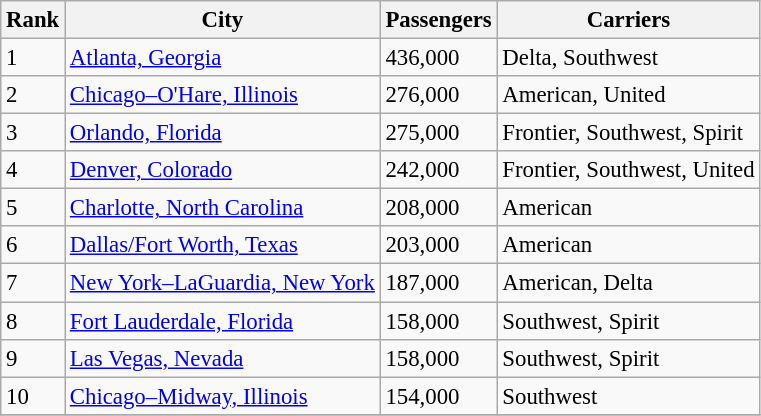<table class="wikitable sortable" style="font-size: 95%" width= align=>
<tr>
<th>Rank</th>
<th>City</th>
<th>Passengers</th>
<th>Carriers</th>
</tr>
<tr>
<td>1</td>
<td><a href='#'>Atlanta, Georgia</a></td>
<td>436,000</td>
<td>Delta, Southwest</td>
</tr>
<tr>
<td>2</td>
<td><a href='#'>Chicago–O'Hare, Illinois</a></td>
<td>276,000</td>
<td>American, United</td>
</tr>
<tr>
<td>3</td>
<td><a href='#'>Orlando, Florida</a></td>
<td>275,000</td>
<td>Frontier, Southwest, Spirit</td>
</tr>
<tr>
<td>4</td>
<td><a href='#'>Denver, Colorado</a></td>
<td>242,000</td>
<td>Frontier, Southwest, United</td>
</tr>
<tr>
<td>5</td>
<td><a href='#'>Charlotte, North Carolina</a></td>
<td>208,000</td>
<td>American</td>
</tr>
<tr>
<td>6</td>
<td><a href='#'>Dallas/Fort Worth, Texas</a></td>
<td>203,000</td>
<td>American</td>
</tr>
<tr>
<td>7</td>
<td><a href='#'>New York–LaGuardia, New York</a></td>
<td>187,000</td>
<td>American, Delta</td>
</tr>
<tr>
<td>8</td>
<td><a href='#'>Fort Lauderdale, Florida</a></td>
<td>158,000</td>
<td>Southwest, Spirit</td>
</tr>
<tr>
<td>9</td>
<td><a href='#'>Las Vegas, Nevada</a></td>
<td>158,000</td>
<td>Southwest, Spirit</td>
</tr>
<tr>
<td>10</td>
<td><a href='#'>Chicago–Midway, Illinois</a></td>
<td>154,000</td>
<td>Southwest</td>
</tr>
<tr>
</tr>
</table>
